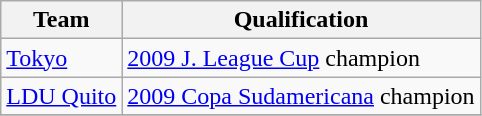<table class="wikitable">
<tr>
<th>Team</th>
<th>Qualification</th>
</tr>
<tr>
<td> <a href='#'>Tokyo</a></td>
<td><a href='#'>2009 J. League Cup</a> champion</td>
</tr>
<tr>
<td> <a href='#'>LDU Quito</a></td>
<td><a href='#'>2009 Copa Sudamericana</a> champion</td>
</tr>
<tr>
</tr>
</table>
